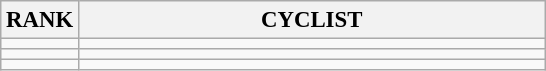<table class="wikitable" style="font-size:95%;">
<tr>
<th>RANK</th>
<th align="left" style="width: 20em">CYCLIST</th>
</tr>
<tr>
<td align="center"></td>
<td></td>
</tr>
<tr>
<td align="center"></td>
<td></td>
</tr>
<tr>
<td align="center"></td>
<td></td>
</tr>
</table>
